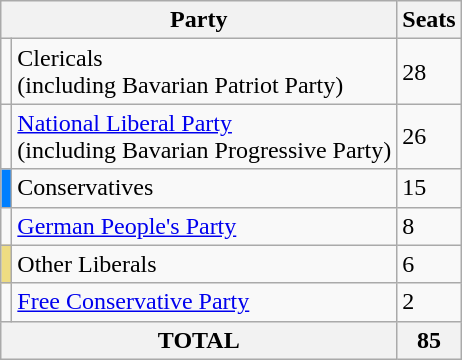<table class="wikitable sortable">
<tr>
<th colspan="2">Party</th>
<th>Seats</th>
</tr>
<tr>
<td bgcolor=></td>
<td>Clericals<br>(including Bavarian Patriot Party)</td>
<td>28</td>
</tr>
<tr>
<td bgcolor=></td>
<td><a href='#'>National Liberal Party</a><br>(including Bavarian Progressive Party)</td>
<td>26</td>
</tr>
<tr>
<td bgcolor=#007FFF></td>
<td>Conservatives</td>
<td>15</td>
</tr>
<tr>
<td bgcolor=></td>
<td><a href='#'>German People's Party</a></td>
<td>8</td>
</tr>
<tr>
<td bgcolor=#EEDC82></td>
<td>Other Liberals</td>
<td>6</td>
</tr>
<tr>
<td bgcolor=></td>
<td><a href='#'>Free Conservative Party</a></td>
<td>2</td>
</tr>
<tr>
<th colspan="2">TOTAL</th>
<th>85</th>
</tr>
</table>
